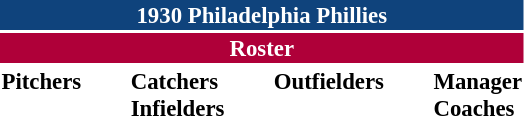<table class="toccolours" style="font-size: 95%;">
<tr>
<th colspan="10" style="background-color: #0f437c; color: white; text-align: center;">1930 Philadelphia Phillies</th>
</tr>
<tr>
<td colspan="10" style="background-color:#af0039; color: white; text-align: center;"><strong>Roster</strong></td>
</tr>
<tr>
<td valign="top"><strong>Pitchers</strong><br>












</td>
<td width="25px"></td>
<td valign="top"><strong>Catchers</strong><br>



<strong>Infielders</strong>





</td>
<td width="25px"></td>
<td valign="top"><strong>Outfielders</strong><br>




</td>
<td width="25px"></td>
<td valign="top"><strong>Manager</strong><br>
<strong>Coaches</strong>
</td>
</tr>
</table>
